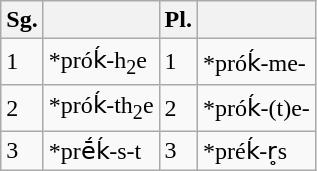<table class="wikitable">
<tr>
<th>Sg.</th>
<th></th>
<th>Pl.</th>
<th></th>
</tr>
<tr>
<td>1</td>
<td>*próḱ-h<sub>2</sub>e</td>
<td>1</td>
<td>*próḱ-me-</td>
</tr>
<tr>
<td>2</td>
<td>*próḱ-th<sub>2</sub>e</td>
<td>2</td>
<td>*próḱ-(t)e-</td>
</tr>
<tr>
<td>3</td>
<td>*prḗḱ-s-t</td>
<td>3</td>
<td>*préḱ-r̥s</td>
</tr>
</table>
